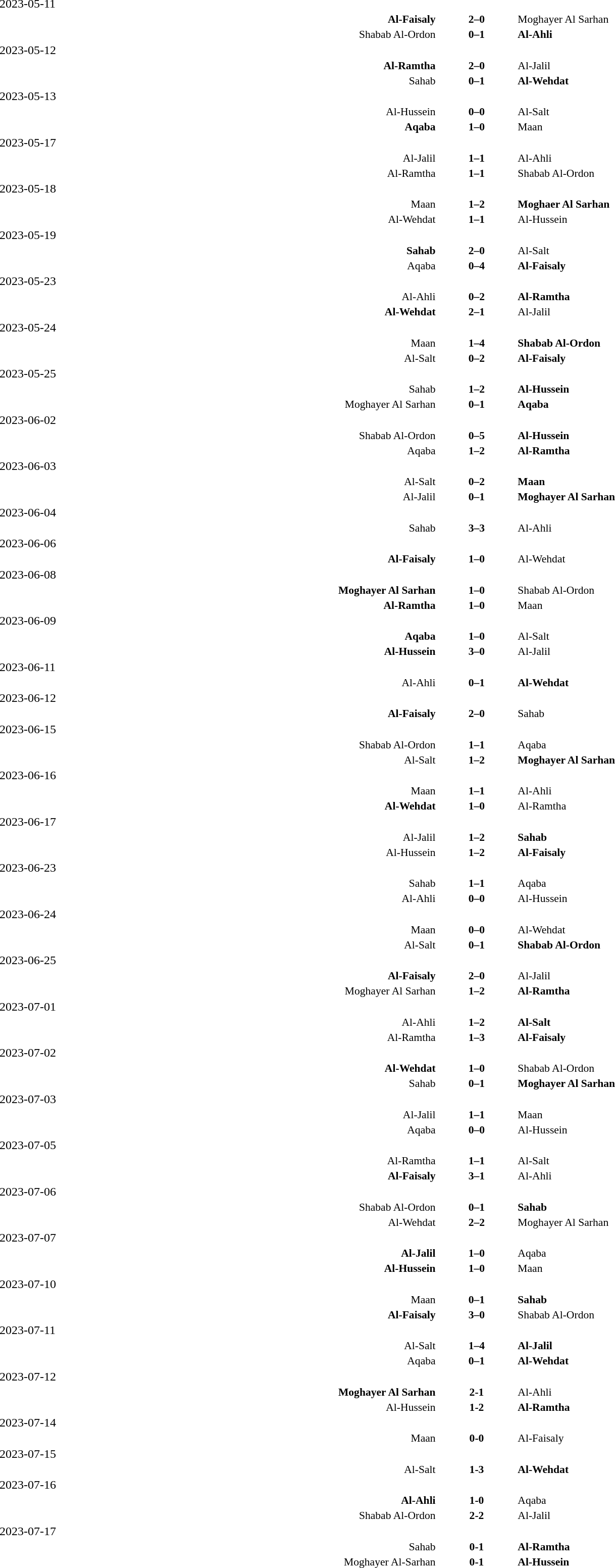<table width="100%" cellspacing="1">
<tr>
<td>2023-05-11</td>
</tr>
<tr style="font-size:90%">
<td align="right"><strong>Al-Faisaly</strong></td>
<td align="center"><strong>2–0</strong></td>
<td>Moghayer Al Sarhan</td>
</tr>
<tr style="font-size:90%">
<td align="right">Shabab Al-Ordon</td>
<td align="center"><strong>0–1</strong></td>
<td><strong>Al-Ahli</strong></td>
</tr>
<tr>
<td>2023-05-12</td>
</tr>
<tr style="font-size:90%">
<td align="right"><strong>Al-Ramtha</strong></td>
<td align="center"><strong>2–0</strong></td>
<td>Al-Jalil</td>
</tr>
<tr style="font-size:90%">
<td align="right">Sahab</td>
<td align="center"><strong>0–1</strong></td>
<td><strong>Al-Wehdat</strong></td>
</tr>
<tr>
<td>2023-05-13</td>
</tr>
<tr style="font-size:90%">
<td align="right">Al-Hussein</td>
<td align="center"><strong>0–0</strong></td>
<td>Al-Salt</td>
</tr>
<tr style="font-size:90%">
<td align="right"><strong>Aqaba</strong></td>
<td align="center"><strong>1–0</strong></td>
<td>Maan</td>
</tr>
<tr>
<td>2023-05-17</td>
</tr>
<tr style="font-size:90%">
<td align="right">Al-Jalil</td>
<td align="center"><strong>1–1</strong></td>
<td>Al-Ahli</td>
</tr>
<tr style="font-size:90%">
<td align="right">Al-Ramtha</td>
<td align="center"><strong>1–1</strong></td>
<td>Shabab Al-Ordon</td>
</tr>
<tr>
<td>2023-05-18</td>
</tr>
<tr style="font-size:90%">
<td align="right">Maan</td>
<td align="center"><strong>1–2</strong></td>
<td><strong>Moghaer Al Sarhan</strong></td>
</tr>
<tr style="font-size:90%">
<td align="right">Al-Wehdat</td>
<td align="center"><strong>1–1</strong></td>
<td>Al-Hussein</td>
</tr>
<tr>
<td>2023-05-19</td>
</tr>
<tr style="font-size:90%">
<td align="right"><strong>Sahab</strong></td>
<td align="center"><strong>2–0</strong></td>
<td>Al-Salt</td>
</tr>
<tr style="font-size:90%">
<td align="right">Aqaba</td>
<td align="center"><strong>0–4</strong></td>
<td><strong>Al-Faisaly</strong></td>
</tr>
<tr>
<td>2023-05-23</td>
</tr>
<tr style="font-size:90%">
<td align="right">Al-Ahli</td>
<td align="center"><strong>0–2</strong></td>
<td><strong>Al-Ramtha</strong></td>
</tr>
<tr style="font-size:90%">
<td align="right"><strong>Al-Wehdat</strong></td>
<td align="center"><strong>2–1</strong></td>
<td>Al-Jalil</td>
</tr>
<tr>
<td>2023-05-24</td>
</tr>
<tr style="font-size:90%">
<td align="right">Maan</td>
<td align="center"><strong>1–4</strong></td>
<td><strong>Shabab Al-Ordon</strong></td>
</tr>
<tr style="font-size:90%">
<td align="right">Al-Salt</td>
<td align="center"><strong>0–2</strong></td>
<td><strong>Al-Faisaly</strong></td>
</tr>
<tr>
<td>2023-05-25</td>
</tr>
<tr style="font-size:90%">
<td align="right">Sahab</td>
<td align="center"><strong>1–2</strong></td>
<td><strong>Al-Hussein</strong></td>
</tr>
<tr style="font-size:90%">
<td align="right">Moghayer Al Sarhan</td>
<td align="center"><strong>0–1</strong></td>
<td><strong>Aqaba</strong></td>
</tr>
<tr>
<td>2023-06-02</td>
</tr>
<tr style="font-size:90%">
<td align="right">Shabab Al-Ordon</td>
<td align="center"><strong>0–5</strong></td>
<td><strong>Al-Hussein</strong></td>
</tr>
<tr style="font-size:90%">
<td align="right">Aqaba</td>
<td align="center"><strong>1–2</strong></td>
<td><strong>Al-Ramtha</strong></td>
</tr>
<tr>
<td>2023-06-03</td>
</tr>
<tr style="font-size:90%">
<td align="right">Al-Salt</td>
<td align="center"><strong>0–2</strong></td>
<td><strong>Maan</strong></td>
</tr>
<tr style="font-size:90%">
<td align="right">Al-Jalil</td>
<td align="center"><strong>0–1</strong></td>
<td><strong>Moghayer Al Sarhan</strong></td>
</tr>
<tr>
<td>2023-06-04</td>
</tr>
<tr style="font-size:90%">
<td align="right">Sahab</td>
<td align="center"><strong>3–3</strong></td>
<td>Al-Ahli</td>
</tr>
<tr>
<td>2023-06-06</td>
</tr>
<tr style="font-size:90%">
<td align="right"><strong>Al-Faisaly</strong></td>
<td align="center"><strong>1–0</strong></td>
<td>Al-Wehdat</td>
</tr>
<tr>
<td>2023-06-08</td>
</tr>
<tr style="font-size:90%">
<td align="right"><strong>Moghayer Al Sarhan</strong></td>
<td align="center"><strong>1–0</strong></td>
<td>Shabab Al-Ordon</td>
</tr>
<tr style="font-size:90%">
<td align="right"><strong>Al-Ramtha</strong></td>
<td align="center"><strong>1–0</strong></td>
<td>Maan</td>
</tr>
<tr>
<td>2023-06-09</td>
</tr>
<tr style="font-size:90%">
<td align="right"><strong>Aqaba</strong></td>
<td align="center"><strong>1–0</strong></td>
<td>Al-Salt</td>
</tr>
<tr style="font-size:90%">
<td align="right"><strong>Al-Hussein</strong></td>
<td align="center"><strong>3–0</strong></td>
<td>Al-Jalil</td>
</tr>
<tr>
<td>2023-06-11</td>
</tr>
<tr style="font-size:90%">
<td align="right">Al-Ahli</td>
<td align="center"><strong>0–1</strong></td>
<td><strong>Al-Wehdat</strong></td>
</tr>
<tr>
<td>2023-06-12</td>
</tr>
<tr style="font-size:90%">
<td align="right"><strong>Al-Faisaly</strong></td>
<td align="center"><strong>2–0</strong></td>
<td>Sahab</td>
</tr>
<tr>
<td>2023-06-15</td>
</tr>
<tr style="font-size:90%">
<td align="right">Shabab Al-Ordon</td>
<td align="center"><strong>1–1</strong></td>
<td>Aqaba</td>
</tr>
<tr style="font-size:90%">
<td align="right">Al-Salt</td>
<td align="center"><strong>1–2</strong></td>
<td><strong>Moghayer Al Sarhan</strong></td>
</tr>
<tr>
<td>2023-06-16</td>
</tr>
<tr style="font-size:90%">
<td align="right">Maan</td>
<td align="center"><strong>1–1</strong></td>
<td>Al-Ahli</td>
</tr>
<tr style="font-size:90%">
<td align="right"><strong>Al-Wehdat</strong></td>
<td align="center"><strong>1–0</strong></td>
<td>Al-Ramtha</td>
</tr>
<tr>
<td>2023-06-17</td>
</tr>
<tr style="font-size:90%">
<td align="right">Al-Jalil</td>
<td align="center"><strong>1–2</strong></td>
<td><strong>Sahab</strong></td>
</tr>
<tr style="font-size:90%">
<td align="right">Al-Hussein</td>
<td align="center"><strong>1–2</strong></td>
<td><strong>Al-Faisaly</strong></td>
</tr>
<tr>
<td>2023-06-23</td>
</tr>
<tr style="font-size:90%">
<td align="right">Sahab</td>
<td align="center"><strong>1–1</strong></td>
<td>Aqaba</td>
</tr>
<tr style="font-size:90%">
<td align="right">Al-Ahli</td>
<td align="center"><strong>0–0</strong></td>
<td>Al-Hussein</td>
</tr>
<tr>
<td>2023-06-24</td>
</tr>
<tr style="font-size:90%">
<td align="right">Maan</td>
<td align="center"><strong>0–0</strong></td>
<td>Al-Wehdat</td>
</tr>
<tr style="font-size:90%">
<td align="right">Al-Salt</td>
<td align="center"><strong>0–1</strong></td>
<td><strong>Shabab Al-Ordon</strong></td>
</tr>
<tr>
<td>2023-06-25</td>
</tr>
<tr style="font-size:90%">
<td align="right"><strong>Al-Faisaly</strong></td>
<td align="center"><strong>2–0</strong></td>
<td>Al-Jalil</td>
</tr>
<tr style="font-size:90%">
<td align="right">Moghayer Al Sarhan</td>
<td align="center"><strong>1–2</strong></td>
<td><strong>Al-Ramtha</strong></td>
</tr>
<tr>
<td>2023-07-01</td>
</tr>
<tr style="font-size:90%">
<td align="right">Al-Ahli</td>
<td align="center"><strong>1–2</strong></td>
<td><strong>Al-Salt</strong></td>
</tr>
<tr style="font-size:90%">
<td align="right">Al-Ramtha</td>
<td align="center"><strong>1–3</strong></td>
<td><strong>Al-Faisaly</strong></td>
</tr>
<tr>
<td>2023-07-02</td>
</tr>
<tr style="font-size:90%">
<td align="right"><strong>Al-Wehdat</strong></td>
<td align="center"><strong>1–0</strong></td>
<td>Shabab Al-Ordon</td>
</tr>
<tr style="font-size:90%">
<td align="right">Sahab</td>
<td align="center"><strong>0–1</strong></td>
<td><strong>Moghayer Al Sarhan</strong></td>
</tr>
<tr>
<td>2023-07-03</td>
</tr>
<tr style="font-size:90%">
<td align="right">Al-Jalil</td>
<td align="center"><strong>1–1</strong></td>
<td>Maan</td>
</tr>
<tr style="font-size:90%">
<td align="right">Aqaba</td>
<td align="center"><strong>0–0</strong></td>
<td>Al-Hussein</td>
</tr>
<tr>
<td>2023-07-05</td>
</tr>
<tr style="font-size:90%">
<td align="right">Al-Ramtha</td>
<td align="center"><strong>1–1</strong></td>
<td>Al-Salt</td>
</tr>
<tr style="font-size:90%">
<td align="right"><strong>Al-Faisaly</strong></td>
<td align="center"><strong>3–1</strong></td>
<td>Al-Ahli</td>
</tr>
<tr>
<td>2023-07-06</td>
</tr>
<tr style="font-size:90%">
<td align="right">Shabab Al-Ordon</td>
<td align="center"><strong>0–1</strong></td>
<td><strong>Sahab</strong></td>
</tr>
<tr style="font-size:90%">
<td align="right">Al-Wehdat</td>
<td align="center"><strong>2–2</strong></td>
<td>Moghayer Al Sarhan</td>
</tr>
<tr>
<td>2023-07-07</td>
</tr>
<tr style="font-size:90%">
<td align="right"><strong>Al-Jalil</strong></td>
<td align="center"><strong>1–0</strong></td>
<td>Aqaba</td>
</tr>
<tr style="font-size:90%">
<td align="right"><strong>Al-Hussein</strong></td>
<td align="center"><strong>1–0</strong></td>
<td>Maan</td>
</tr>
<tr>
<td>2023-07-10</td>
</tr>
<tr style="font-size:90%">
<td align="right">Maan</td>
<td align="center"><strong>0–1</strong></td>
<td><strong>Sahab</strong></td>
</tr>
<tr style="font-size:90%">
<td align="right"><strong>Al-Faisaly</strong></td>
<td align="center"><strong>3–0</strong></td>
<td>Shabab Al-Ordon</td>
</tr>
<tr>
<td>2023-07-11</td>
</tr>
<tr style="font-size:90%">
<td align="right">Al-Salt</td>
<td align="center"><strong>1–4</strong></td>
<td><strong>Al-Jalil</strong></td>
</tr>
<tr style="font-size:90%">
<td align="right">Aqaba</td>
<td align="center"><strong>0–1</strong></td>
<td><strong>Al-Wehdat</strong></td>
</tr>
<tr>
<td>2023-07-12</td>
</tr>
<tr style="font-size:90%">
<td align="right"><strong>Moghayer Al Sarhan</strong></td>
<td align="center"><strong>2-1</strong></td>
<td>Al-Ahli</td>
</tr>
<tr style="font-size:90%">
<td align="right">Al-Hussein</td>
<td align="center"><strong>1-2</strong></td>
<td><strong>Al-Ramtha</strong></td>
</tr>
<tr>
<td>2023-07-14</td>
</tr>
<tr style="font-size:90%">
<td align="right">Maan</td>
<td align="center"><strong>0-0</strong></td>
<td>Al-Faisaly</td>
</tr>
<tr>
<td>2023-07-15</td>
</tr>
<tr style="font-size:90%">
<td align="right">Al-Salt</td>
<td align="center"><strong>1-3</strong></td>
<td><strong>Al-Wehdat</strong></td>
</tr>
<tr>
<td>2023-07-16</td>
</tr>
<tr style="font-size:90%">
<td align="right"><strong>Al-Ahli</strong></td>
<td align="center"><strong>1-0</strong></td>
<td>Aqaba</td>
</tr>
<tr style="font-size:90%">
<td align="right">Shabab Al-Ordon</td>
<td align="center"><strong>2-2</strong></td>
<td>Al-Jalil</td>
</tr>
<tr>
<td>2023-07-17</td>
</tr>
<tr style="font-size:90%">
<td align="right">Sahab</td>
<td align="center"><strong>0-1</strong></td>
<td><strong>Al-Ramtha</strong></td>
</tr>
<tr style="font-size:90%">
<td align="right">Moghayer Al-Sarhan</td>
<td align="center"><strong>0-1</strong></td>
<td><strong>Al-Hussein</strong></td>
</tr>
<tr>
</tr>
</table>
